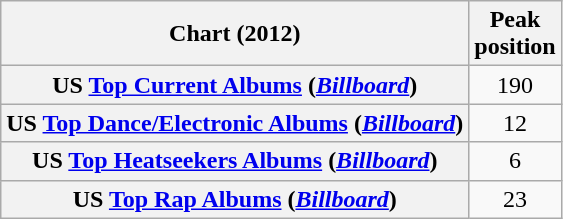<table class="wikitable sortable plainrowheaders" style="text-align:center">
<tr>
<th scope="col">Chart (2012)</th>
<th scope="col">Peak<br>position</th>
</tr>
<tr>
<th scope="row">US <a href='#'>Top Current Albums</a> (<em><a href='#'>Billboard</a></em>)</th>
<td>190</td>
</tr>
<tr>
<th scope="row">US <a href='#'>Top Dance/Electronic Albums</a> (<em><a href='#'>Billboard</a></em>)</th>
<td>12</td>
</tr>
<tr>
<th scope="row">US <a href='#'>Top Heatseekers Albums</a> (<em><a href='#'>Billboard</a></em>)</th>
<td>6</td>
</tr>
<tr>
<th scope="row">US <a href='#'>Top Rap Albums</a> (<em><a href='#'>Billboard</a></em>)</th>
<td>23</td>
</tr>
</table>
